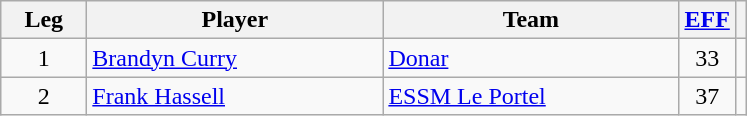<table class="wikitable sortable">
<tr>
<th width=50>Leg</th>
<th width=190>Player</th>
<th width=190>Team</th>
<th><a href='#'>EFF</a></th>
<th></th>
</tr>
<tr>
<td style="text-align:center;">1</td>
<td> <a href='#'>Brandyn Curry</a></td>
<td> <a href='#'>Donar</a></td>
<td style="text-align:center;">33</td>
<td style="text-align:center;"></td>
</tr>
<tr>
<td style="text-align:center;">2</td>
<td> <a href='#'>Frank Hassell</a></td>
<td> <a href='#'>ESSM Le Portel</a></td>
<td style="text-align:center;">37</td>
<td style="text-align:center;"></td>
</tr>
</table>
